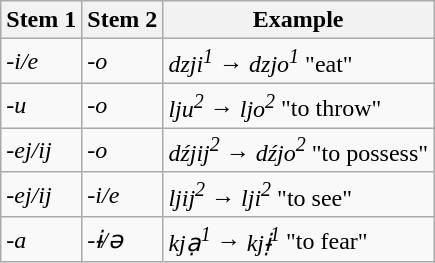<table class="wikitable">
<tr>
<th>Stem 1</th>
<th>Stem 2</th>
<th>Example</th>
</tr>
<tr>
<td><em>-i/e</em></td>
<td><em>-o</em></td>
<td> <em>dzji<sup>1</sup></em> →  <em>dzjo<sup>1</sup></em> "eat"</td>
</tr>
<tr>
<td><em>-u</em></td>
<td><em>-o</em></td>
<td> <em>lju<sup>2</sup></em> →  <em>ljo<sup>2</sup></em> "to throw"</td>
</tr>
<tr>
<td><em>-ej/ij</em></td>
<td><em>-o</em></td>
<td> <em>dźjij<sup>2</sup></em> →  <em>dźjo<sup>2</sup></em> "to possess"</td>
</tr>
<tr>
<td><em>-ej/ij</em></td>
<td><em>-i/e</em></td>
<td> <em>ljij<sup>2</sup></em> →  <em>lji<sup>2</sup></em> "to see"</td>
</tr>
<tr>
<td><em>-a</em></td>
<td><em>-ɨ/ə</em></td>
<td> <em>kjạ<sup>1</sup></em> →  <em>kjɨ̣<sup>1</sup></em> "to fear"</td>
</tr>
</table>
